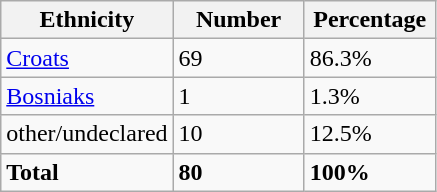<table class="wikitable">
<tr>
<th width="100px">Ethnicity</th>
<th width="80px">Number</th>
<th width="80px">Percentage</th>
</tr>
<tr>
<td><a href='#'>Croats</a></td>
<td>69</td>
<td>86.3%</td>
</tr>
<tr>
<td><a href='#'>Bosniaks</a></td>
<td>1</td>
<td>1.3%</td>
</tr>
<tr>
<td>other/undeclared</td>
<td>10</td>
<td>12.5%</td>
</tr>
<tr>
<td><strong>Total</strong></td>
<td><strong>80</strong></td>
<td><strong>100%</strong></td>
</tr>
</table>
